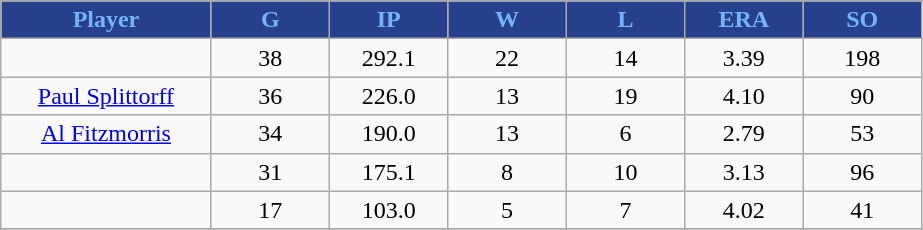<table class="wikitable sortable">
<tr>
<th style="background:#27408B;color:#74B4FA;" width="16%">Player</th>
<th style="background:#27408B;color:#74B4FA;" width="9%">G</th>
<th style="background:#27408B;color:#74B4FA;" width="9%">IP</th>
<th style="background:#27408B;color:#74B4FA;" width="9%">W</th>
<th style="background:#27408B;color:#74B4FA;" width="9%">L</th>
<th style="background:#27408B;color:#74B4FA;" width="9%">ERA</th>
<th style="background:#27408B;color:#74B4FA;" width="9%">SO</th>
</tr>
<tr align="center">
<td></td>
<td>38</td>
<td>292.1</td>
<td>22</td>
<td>14</td>
<td>3.39</td>
<td>198</td>
</tr>
<tr align="center">
<td><a href='#'>Paul Splittorff</a></td>
<td>36</td>
<td>226.0</td>
<td>13</td>
<td>19</td>
<td>4.10</td>
<td>90</td>
</tr>
<tr align=center>
<td><a href='#'>Al Fitzmorris</a></td>
<td>34</td>
<td>190.0</td>
<td>13</td>
<td>6</td>
<td>2.79</td>
<td>53</td>
</tr>
<tr align=center>
<td></td>
<td>31</td>
<td>175.1</td>
<td>8</td>
<td>10</td>
<td>3.13</td>
<td>96</td>
</tr>
<tr align="center">
<td></td>
<td>17</td>
<td>103.0</td>
<td>5</td>
<td>7</td>
<td>4.02</td>
<td>41</td>
</tr>
<tr align="center">
</tr>
</table>
